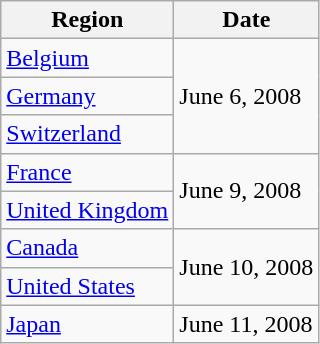<table class="wikitable">
<tr>
<th>Region</th>
<th>Date</th>
</tr>
<tr>
<td><a href='#'>Belgium</a></td>
<td rowspan="3">June 6, 2008</td>
</tr>
<tr>
<td><a href='#'>Germany</a></td>
</tr>
<tr>
<td><a href='#'>Switzerland</a></td>
</tr>
<tr>
<td><a href='#'>France</a></td>
<td rowspan="2">June 9, 2008</td>
</tr>
<tr>
<td><a href='#'>United Kingdom</a></td>
</tr>
<tr>
<td><a href='#'>Canada</a></td>
<td rowspan="2">June 10, 2008</td>
</tr>
<tr>
<td><a href='#'>United States</a></td>
</tr>
<tr>
<td><a href='#'>Japan</a></td>
<td>June 11, 2008</td>
</tr>
</table>
